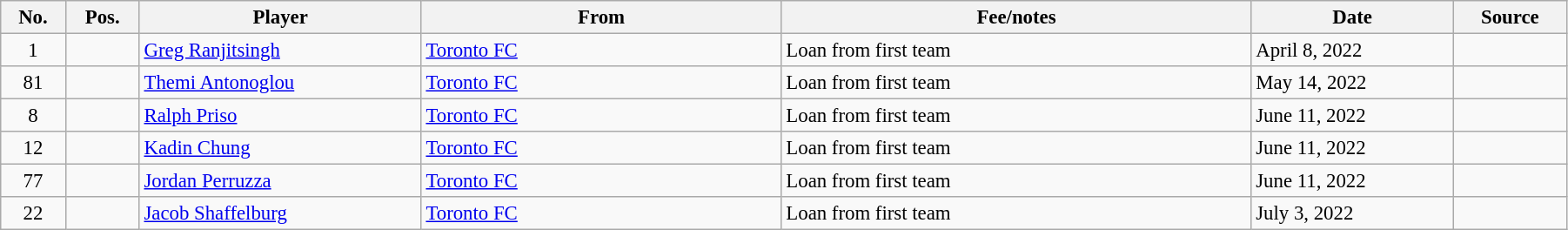<table class="wikitable sortable" style=" text-align:center; font-size:95%; width:95%; text-align:left;">
<tr>
<th>No.</th>
<th>Pos.</th>
<th scope="col" style="width: 18%;">Player</th>
<th scope="col" style="width: 23%;">From</th>
<th scope="col" style="width: 30%;">Fee/notes</th>
<th>Date</th>
<th>Source</th>
</tr>
<tr>
<td align=center>1</td>
<td align=center></td>
<td> <a href='#'>Greg Ranjitsingh</a></td>
<td> <a href='#'>Toronto FC</a></td>
<td>Loan from first team</td>
<td>April 8, 2022</td>
<td></td>
</tr>
<tr>
<td align=center>81</td>
<td align=center></td>
<td> <a href='#'>Themi Antonoglou</a></td>
<td> <a href='#'>Toronto FC</a></td>
<td>Loan from first team</td>
<td>May 14, 2022</td>
<td></td>
</tr>
<tr>
<td align=center>8</td>
<td align=center></td>
<td> <a href='#'>Ralph Priso</a></td>
<td> <a href='#'>Toronto FC</a></td>
<td>Loan from first team</td>
<td>June 11, 2022</td>
<td></td>
</tr>
<tr>
<td align=center>12</td>
<td align=center></td>
<td> <a href='#'>Kadin Chung</a></td>
<td> <a href='#'>Toronto FC</a></td>
<td>Loan from first team</td>
<td>June 11, 2022</td>
<td></td>
</tr>
<tr>
<td align=center>77</td>
<td align=center></td>
<td> <a href='#'>Jordan Perruzza</a></td>
<td> <a href='#'>Toronto FC</a></td>
<td>Loan from first team</td>
<td>June 11, 2022</td>
<td></td>
</tr>
<tr>
<td align=center>22</td>
<td align=center></td>
<td> <a href='#'>Jacob Shaffelburg</a></td>
<td> <a href='#'>Toronto FC</a></td>
<td>Loan from first team</td>
<td>July 3, 2022</td>
<td></td>
</tr>
</table>
